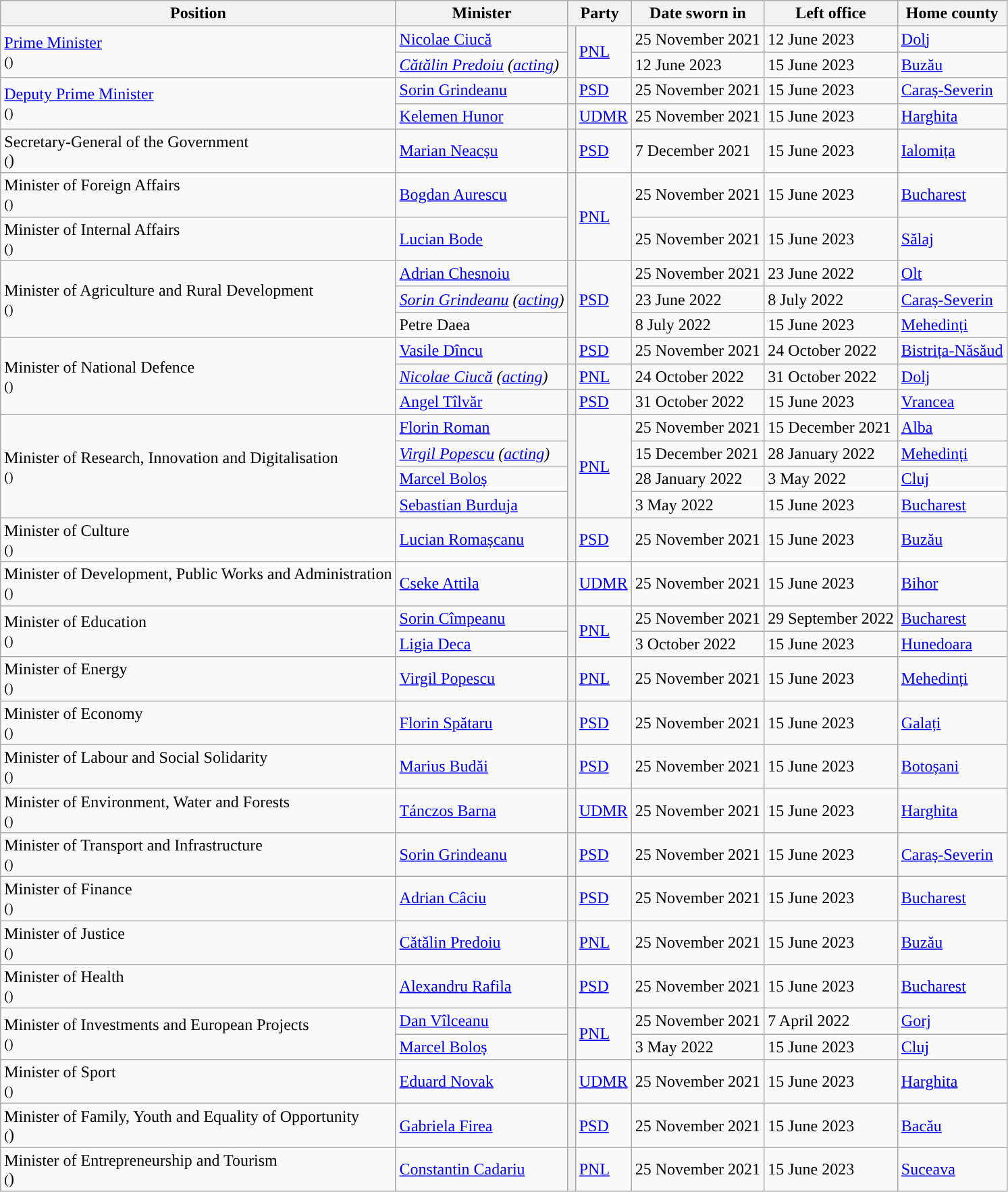<table class="wikitable">
<tr>
<th>Position</th>
<th>Minister</th>
<th colspan="2">Party</th>
<th>Date sworn in</th>
<th>Left office</th>
<th>Home county</th>
</tr>
<tr style="vertical-align:middle;">
<td rowspan="2"><a href='#'>Prime Minister</a><br><small>()</small></td>
<td><a href='#'>Nicolae Ciucă</a></td>
<th rowspan="2" style="background-color: "></th>
<td rowspan="2"><a href='#'>PNL</a></td>
<td>25 November 2021</td>
<td>12 June 2023</td>
<td><a href='#'>Dolj</a></td>
</tr>
<tr>
<td><em><a href='#'>Cătălin Predoiu</a> (<a href='#'>acting</a>)</em></td>
<td>12 June 2023</td>
<td>15 June 2023</td>
<td><a href='#'>Buzău</a></td>
</tr>
<tr>
<td rowspan="2" style="vertical-align:middle;"><a href='#'>Deputy Prime Minister</a><br><small>()</small></td>
<td style="vertical-align:middle;"><a href='#'>Sorin Grindeanu</a></td>
<th style="background-color: "></th>
<td style="vertical-align:middle;"><a href='#'>PSD</a></td>
<td>25 November 2021</td>
<td>15 June 2023</td>
<td><a href='#'>Caraș-Severin</a></td>
</tr>
<tr>
<td><a href='#'>Kelemen Hunor</a></td>
<th style="background-color: "></th>
<td><a href='#'>UDMR</a></td>
<td>25 November 2021</td>
<td>15 June 2023</td>
<td><a href='#'>Harghita</a></td>
</tr>
<tr>
<td>Secretary-General of the Government<br><small>(</small>)</td>
<td><a href='#'>Marian Neacșu</a></td>
<th style="background-color: "></th>
<td><a href='#'>PSD</a></td>
<td>7 December 2021</td>
<td>15 June 2023</td>
<td><a href='#'>Ialomița</a></td>
</tr>
<tr>
<td style="vertical-align:middle;">Minister of Foreign Affairs<br><small>()</small></td>
<td style="vertical-align:middle;"><a href='#'>Bogdan Aurescu</a></td>
<th rowspan="2" style="background-color: "></th>
<td rowspan="2" style="vertical-align:middle;"><a href='#'>PNL</a></td>
<td>25 November 2021</td>
<td>15 June 2023</td>
<td><a href='#'>Bucharest</a></td>
</tr>
<tr>
<td style="vertical-align:middle;">Minister of Internal Affairs<br><small>()</small></td>
<td style="vertical-align:middle;"><a href='#'>Lucian Bode</a></td>
<td>25 November 2021</td>
<td>15 June 2023</td>
<td><a href='#'>Sălaj</a></td>
</tr>
<tr>
<td rowspan="3" style="vertical-align:middle;">Minister of Agriculture and Rural Development<br><small>()</small></td>
<td style="vertical-align:middle;"><a href='#'>Adrian Chesnoiu</a></td>
<th rowspan="3" style="background-color: "></th>
<td rowspan="3"><a href='#'>PSD</a></td>
<td>25 November 2021</td>
<td>23 June 2022</td>
<td><a href='#'>Olt</a></td>
</tr>
<tr>
<td><em><a href='#'>Sorin Grindeanu</a> (<a href='#'>acting</a>)</em></td>
<td>23 June 2022</td>
<td>8 July 2022</td>
<td><a href='#'>Caraș-Severin</a></td>
</tr>
<tr>
<td>Petre Daea</td>
<td>8 July 2022</td>
<td>15 June 2023</td>
<td><a href='#'>Mehedinți</a></td>
</tr>
<tr>
<td rowspan="3" style="vertical-align:middle;">Minister of National Defence<br><small>()</small></td>
<td><a href='#'>Vasile Dîncu</a></td>
<th style="background-color: "></th>
<td style="vertical-align:middle;"><a href='#'>PSD</a></td>
<td>25 November 2021</td>
<td>24 October 2022</td>
<td><a href='#'>Bistrița-Năsăud</a></td>
</tr>
<tr>
<td><em><a href='#'>Nicolae Ciucă</a> (<a href='#'>acting</a>)</em></td>
<th style="background-color: "></th>
<td><a href='#'>PNL</a></td>
<td>24 October 2022</td>
<td>31 October 2022</td>
<td><a href='#'>Dolj</a></td>
</tr>
<tr>
<td><a href='#'>Angel Tîlvăr</a></td>
<th style="background-color: "></th>
<td><a href='#'>PSD</a></td>
<td>31 October 2022</td>
<td>15 June 2023</td>
<td><a href='#'>Vrancea</a></td>
</tr>
<tr>
<td rowspan="4" style="vertical-align:middle;">Minister of Research, Innovation and Digitalisation<br><small>()</small></td>
<td><a href='#'>Florin Roman</a></td>
<th rowspan="4" style="background-color: "></th>
<td rowspan="4"><a href='#'>PNL</a></td>
<td>25 November 2021</td>
<td>15 December 2021</td>
<td><a href='#'>Alba</a></td>
</tr>
<tr>
<td><em><a href='#'>Virgil Popescu</a> (<a href='#'>acting</a>)</em></td>
<td>15 December 2021</td>
<td>28 January 2022</td>
<td><a href='#'>Mehedinți</a></td>
</tr>
<tr>
<td><a href='#'>Marcel Boloș</a></td>
<td>28 January 2022</td>
<td>3 May 2022</td>
<td><a href='#'>Cluj</a></td>
</tr>
<tr>
<td><a href='#'>Sebastian Burduja</a></td>
<td>3 May 2022</td>
<td>15 June 2023</td>
<td><a href='#'>Bucharest</a></td>
</tr>
<tr>
<td style="vertical-align:middle;">Minister of Culture<br><small>()</small></td>
<td><a href='#'>Lucian Romașcanu</a></td>
<th style="background-color: "></th>
<td style="vertical-align:middle;"><a href='#'>PSD</a></td>
<td>25 November 2021</td>
<td>15 June 2023</td>
<td><a href='#'>Buzău</a></td>
</tr>
<tr>
<td style="vertical-align:middle;">Minister of Development, Public Works and Administration<br><small>()</small></td>
<td style="vertical-align:middle;"><a href='#'>Cseke Attila</a></td>
<th style="background-color: "></th>
<td><a href='#'>UDMR</a></td>
<td>25 November 2021</td>
<td>15 June 2023</td>
<td><a href='#'>Bihor</a></td>
</tr>
<tr>
<td rowspan="2">Minister of Education<br><small>()</small></td>
<td style="vertical-align:middle;"><a href='#'>Sorin Cîmpeanu</a></td>
<th rowspan="2" style="background-color: "></th>
<td rowspan="2" style="vertical-align:middle;"><a href='#'>PNL</a></td>
<td>25 November 2021</td>
<td>29 September 2022</td>
<td><a href='#'>Bucharest</a></td>
</tr>
<tr>
<td style="vertical-align:middle;"><a href='#'>Ligia Deca</a></td>
<td>3 October 2022</td>
<td>15 June 2023</td>
<td><a href='#'>Hunedoara</a></td>
</tr>
<tr>
<td style="vertical-align:middle;">Minister of Energy<br><small>()</small></td>
<td style="vertical-align:middle;"><a href='#'>Virgil Popescu</a></td>
<th style="background-color: "></th>
<td style="vertical-align:middle;"><a href='#'>PNL</a></td>
<td>25 November 2021</td>
<td>15 June 2023</td>
<td><a href='#'>Mehedinți</a></td>
</tr>
<tr>
<td>Minister of Economy<br><small>()</small></td>
<td style="vertical-align:middle;"><a href='#'>Florin Spătaru</a></td>
<th style="background-color: "></th>
<td><a href='#'>PSD</a></td>
<td>25 November 2021</td>
<td>15 June 2023</td>
<td><a href='#'>Galați</a></td>
</tr>
<tr>
<td style="vertical-align:middle;">Minister of Labour and Social Solidarity<br><small>()</small></td>
<td><a href='#'>Marius Budăi</a></td>
<th style="background-color: "></th>
<td style="vertical-align:middle;"><a href='#'>PSD</a></td>
<td>25 November 2021</td>
<td>15 June 2023</td>
<td><a href='#'>Botoșani</a></td>
</tr>
<tr>
<td style="vertical-align:middle;">Minister of Environment, Water and Forests<br><small>()</small></td>
<td style="vertical-align:middle;"><a href='#'>Tánczos Barna</a></td>
<th style="background-color: "></th>
<td><a href='#'>UDMR</a></td>
<td>25 November 2021</td>
<td>15 June 2023</td>
<td><a href='#'>Harghita</a></td>
</tr>
<tr>
<td style="vertical-align:middle;">Minister of Transport and Infrastructure<br><small>()</small></td>
<td style="vertical-align:middle;"><a href='#'>Sorin Grindeanu</a></td>
<th style="background-color: "></th>
<td><a href='#'>PSD</a></td>
<td>25 November 2021</td>
<td>15 June 2023</td>
<td><a href='#'>Caraș-Severin</a></td>
</tr>
<tr>
<td style="vertical-align:middle;">Minister of Finance<br><small>()</small></td>
<td style="vertical-align:middle;"><a href='#'>Adrian Câciu</a></td>
<th style="background-color: "></th>
<td style="vertical-align:middle;"><a href='#'>PSD</a></td>
<td>25 November 2021</td>
<td>15 June 2023</td>
<td><a href='#'>Bucharest</a></td>
</tr>
<tr>
<td style="vertical-align:middle;">Minister of Justice<br><small>()</small></td>
<td style="vertical-align:middle;"><a href='#'>Cătălin Predoiu</a></td>
<th style="background-color: "></th>
<td><a href='#'>PNL</a></td>
<td>25 November 2021</td>
<td>15 June 2023</td>
<td><a href='#'>Buzău</a></td>
</tr>
<tr>
<td style="vertical-align:middle;">Minister of Health<br><small>()</small></td>
<td><a href='#'>Alexandru Rafila</a></td>
<th style="background-color: "></th>
<td><a href='#'>PSD</a></td>
<td>25 November 2021</td>
<td>15 June 2023</td>
<td><a href='#'>Bucharest</a></td>
</tr>
<tr>
<td rowspan="2">Minister of Investments and European Projects<br><small>()</small></td>
<td><a href='#'>Dan Vîlceanu</a></td>
<th rowspan="2" style="background-color: "></th>
<td rowspan="2"><a href='#'>PNL</a></td>
<td>25 November 2021</td>
<td>7 April 2022</td>
<td><a href='#'>Gorj</a></td>
</tr>
<tr>
<td><a href='#'>Marcel Boloș</a></td>
<td>3 May 2022</td>
<td>15 June 2023</td>
<td><a href='#'>Cluj</a></td>
</tr>
<tr>
<td style="vertical-align:middle;">Minister of Sport<br><small>()</small></td>
<td style="vertical-align:middle;"><a href='#'>Eduard Novak</a></td>
<th style="background-color: "></th>
<td><a href='#'>UDMR</a></td>
<td>25 November 2021</td>
<td>15 June 2023</td>
<td><a href='#'>Harghita</a></td>
</tr>
<tr>
<td>Minister of Family, Youth and Equality of Opportunity<br><small>(</small>)</td>
<td><a href='#'>Gabriela Firea</a></td>
<th style="background-color: "></th>
<td><a href='#'>PSD</a></td>
<td>25 November 2021</td>
<td>15 June 2023</td>
<td><a href='#'>Bacău</a></td>
</tr>
<tr>
<td>Minister of Entrepreneurship and Tourism<br><small>(</small>)</td>
<td><a href='#'>Constantin Cadariu</a></td>
<th style="background-color: "></th>
<td><a href='#'>PNL</a></td>
<td>25 November 2021</td>
<td>15 June 2023</td>
<td><a href='#'>Suceava</a></td>
</tr>
</table>
